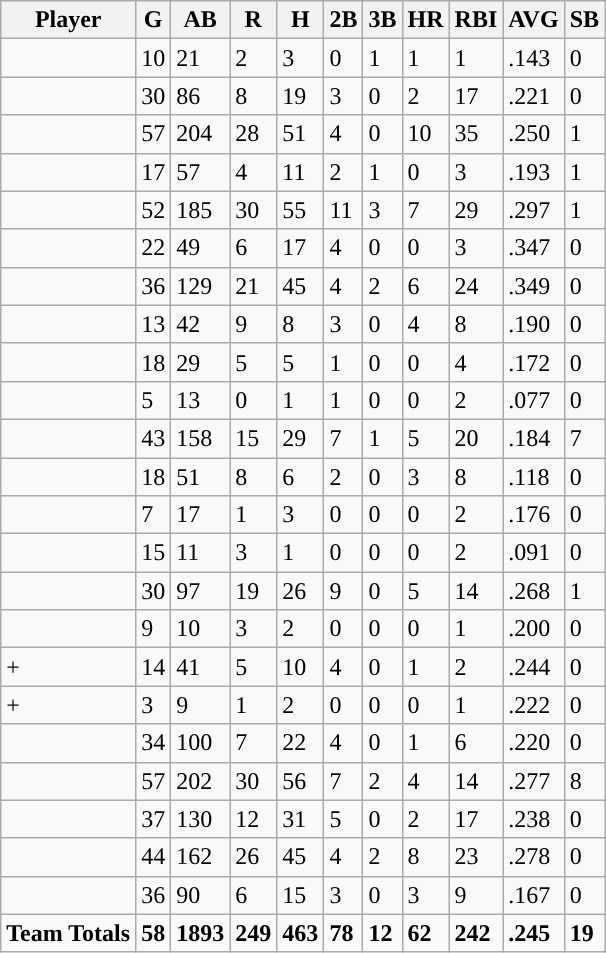<table class="wikitable sortable">
<tr>
<th>Player</th>
<th>G</th>
<th>AB</th>
<th>R</th>
<th>H</th>
<th>2B</th>
<th>3B</th>
<th>HR</th>
<th>RBI</th>
<th>AVG</th>
<th>SB</th>
</tr>
<tr>
<td align=left></td>
<td>10</td>
<td>21</td>
<td>2</td>
<td>3</td>
<td>0</td>
<td>1</td>
<td>1</td>
<td>1</td>
<td>.143</td>
<td>0</td>
</tr>
<tr>
<td align=left></td>
<td>30</td>
<td>86</td>
<td>8</td>
<td>19</td>
<td>3</td>
<td>0</td>
<td>2</td>
<td>17</td>
<td>.221</td>
<td>0</td>
</tr>
<tr>
<td align=left></td>
<td>57</td>
<td>204</td>
<td>28</td>
<td>51</td>
<td>4</td>
<td>0</td>
<td>10</td>
<td>35</td>
<td>.250</td>
<td>1</td>
</tr>
<tr>
<td align=left></td>
<td>17</td>
<td>57</td>
<td>4</td>
<td>11</td>
<td>2</td>
<td>1</td>
<td>0</td>
<td>3</td>
<td>.193</td>
<td>1</td>
</tr>
<tr>
<td align=left></td>
<td>52</td>
<td>185</td>
<td>30</td>
<td>55</td>
<td>11</td>
<td>3</td>
<td>7</td>
<td>29</td>
<td>.297</td>
<td>1</td>
</tr>
<tr>
<td align=left></td>
<td>22</td>
<td>49</td>
<td>6</td>
<td>17</td>
<td>4</td>
<td>0</td>
<td>0</td>
<td>3</td>
<td>.347</td>
<td>0</td>
</tr>
<tr>
<td align=left></td>
<td>36</td>
<td>129</td>
<td>21</td>
<td>45</td>
<td>4</td>
<td>2</td>
<td>6</td>
<td>24</td>
<td>.349</td>
<td>0</td>
</tr>
<tr>
<td align=left></td>
<td>13</td>
<td>42</td>
<td>9</td>
<td>8</td>
<td>3</td>
<td>0</td>
<td>4</td>
<td>8</td>
<td>.190</td>
<td>0</td>
</tr>
<tr>
<td align=left></td>
<td>18</td>
<td>29</td>
<td>5</td>
<td>5</td>
<td>1</td>
<td>0</td>
<td>0</td>
<td>4</td>
<td>.172</td>
<td>0</td>
</tr>
<tr>
<td align=left></td>
<td>5</td>
<td>13</td>
<td>0</td>
<td>1</td>
<td>1</td>
<td>0</td>
<td>0</td>
<td>2</td>
<td>.077</td>
<td>0</td>
</tr>
<tr>
<td align=left></td>
<td>43</td>
<td>158</td>
<td>15</td>
<td>29</td>
<td>7</td>
<td>1</td>
<td>5</td>
<td>20</td>
<td>.184</td>
<td>7</td>
</tr>
<tr>
<td align=left></td>
<td>18</td>
<td>51</td>
<td>8</td>
<td>6</td>
<td>2</td>
<td>0</td>
<td>3</td>
<td>8</td>
<td>.118</td>
<td>0</td>
</tr>
<tr>
<td align=left></td>
<td>7</td>
<td>17</td>
<td>1</td>
<td>3</td>
<td>0</td>
<td>0</td>
<td>0</td>
<td>2</td>
<td>.176</td>
<td>0</td>
</tr>
<tr>
<td align=left></td>
<td>15</td>
<td>11</td>
<td>3</td>
<td>1</td>
<td>0</td>
<td>0</td>
<td>0</td>
<td>2</td>
<td>.091</td>
<td>0</td>
</tr>
<tr>
<td align=left></td>
<td>30</td>
<td>97</td>
<td>19</td>
<td>26</td>
<td>9</td>
<td>0</td>
<td>5</td>
<td>14</td>
<td>.268</td>
<td>1</td>
</tr>
<tr>
<td align=left></td>
<td>9</td>
<td>10</td>
<td>3</td>
<td>2</td>
<td>0</td>
<td>0</td>
<td>0</td>
<td>1</td>
<td>.200</td>
<td>0</td>
</tr>
<tr>
<td align=left>+</td>
<td>14</td>
<td>41</td>
<td>5</td>
<td>10</td>
<td>4</td>
<td>0</td>
<td>1</td>
<td>2</td>
<td>.244</td>
<td>0</td>
</tr>
<tr>
<td align=left>+</td>
<td>3</td>
<td>9</td>
<td>1</td>
<td>2</td>
<td>0</td>
<td>0</td>
<td>0</td>
<td>1</td>
<td>.222</td>
<td>0</td>
</tr>
<tr>
<td align=left></td>
<td>34</td>
<td>100</td>
<td>7</td>
<td>22</td>
<td>4</td>
<td>0</td>
<td>1</td>
<td>6</td>
<td>.220</td>
<td>0</td>
</tr>
<tr>
<td align=left></td>
<td>57</td>
<td>202</td>
<td>30</td>
<td>56</td>
<td>7</td>
<td>2</td>
<td>4</td>
<td>14</td>
<td>.277</td>
<td>8</td>
</tr>
<tr>
<td align=left></td>
<td>37</td>
<td>130</td>
<td>12</td>
<td>31</td>
<td>5</td>
<td>0</td>
<td>2</td>
<td>17</td>
<td>.238</td>
<td>0</td>
</tr>
<tr>
<td align=left></td>
<td>44</td>
<td>162</td>
<td>26</td>
<td>45</td>
<td>4</td>
<td>2</td>
<td>8</td>
<td>23</td>
<td>.278</td>
<td>0</td>
</tr>
<tr>
<td align=left></td>
<td>36</td>
<td>90</td>
<td>6</td>
<td>15</td>
<td>3</td>
<td>0</td>
<td>3</td>
<td>9</td>
<td>.167</td>
<td>0</td>
</tr>
<tr>
<td align=left><strong>Team Totals</strong></td>
<td><strong>58</strong></td>
<td><strong>1893</strong></td>
<td><strong>249</strong></td>
<td><strong>463</strong></td>
<td><strong>78</strong></td>
<td><strong>12</strong></td>
<td><strong>62</strong></td>
<td><strong>242</strong></td>
<td><strong>.245</strong></td>
<td><strong>19</strong></td>
</tr>
</table>
